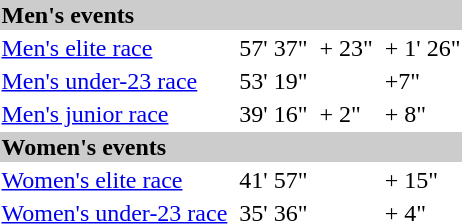<table>
<tr bgcolor="#cccccc">
<td colspan=7><strong>Men's events</strong></td>
</tr>
<tr>
<td><a href='#'>Men's elite race</a><br></td>
<td></td>
<td>57' 37"</td>
<td></td>
<td>+ 23"</td>
<td></td>
<td>+ 1' 26"</td>
</tr>
<tr>
<td><a href='#'>Men's under-23 race</a><br></td>
<td></td>
<td>53' 19"</td>
<td></td>
<td></td>
<td></td>
<td>+7"</td>
</tr>
<tr>
<td><a href='#'>Men's junior race</a><br></td>
<td></td>
<td>39' 16"</td>
<td></td>
<td>+ 2"</td>
<td></td>
<td>+ 8"</td>
</tr>
<tr bgcolor="#cccccc">
<td colspan=7><strong>Women's events</strong></td>
</tr>
<tr>
<td><a href='#'>Women's elite race</a><br></td>
<td></td>
<td>41' 57"</td>
<td></td>
<td></td>
<td></td>
<td>+ 15"</td>
</tr>
<tr>
<td><a href='#'>Women's under-23 race</a><br></td>
<td></td>
<td>35' 36"</td>
<td></td>
<td></td>
<td></td>
<td>+ 4"</td>
</tr>
</table>
